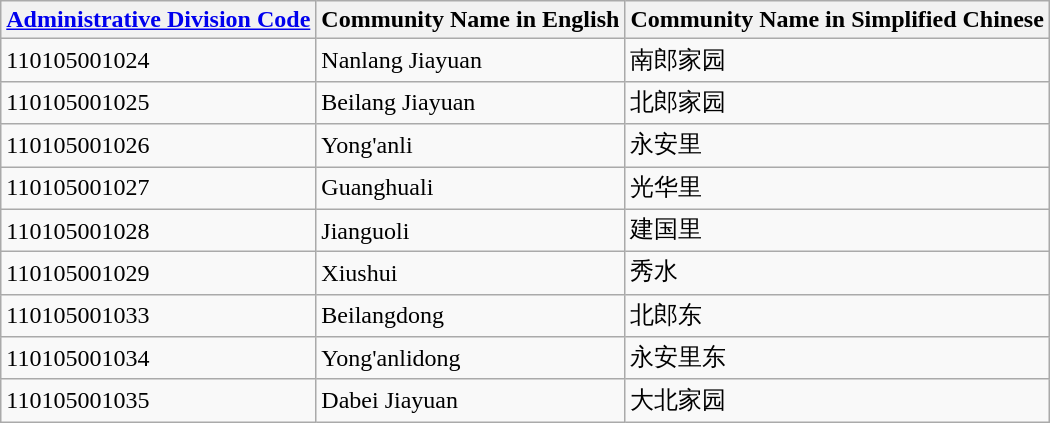<table class="wikitable sortable">
<tr>
<th><a href='#'>Administrative Division Code</a></th>
<th>Community Name in English</th>
<th>Community Name in Simplified Chinese</th>
</tr>
<tr>
<td>110105001024</td>
<td>Nanlang Jiayuan</td>
<td>南郎家园</td>
</tr>
<tr>
<td>110105001025</td>
<td>Beilang Jiayuan</td>
<td>北郎家园</td>
</tr>
<tr>
<td>110105001026</td>
<td>Yong'anli</td>
<td>永安里</td>
</tr>
<tr>
<td>110105001027</td>
<td>Guanghuali</td>
<td>光华里</td>
</tr>
<tr>
<td>110105001028</td>
<td>Jianguoli</td>
<td>建国里</td>
</tr>
<tr>
<td>110105001029</td>
<td>Xiushui</td>
<td>秀水</td>
</tr>
<tr>
<td>110105001033</td>
<td>Beilangdong</td>
<td>北郎东</td>
</tr>
<tr>
<td>110105001034</td>
<td>Yong'anlidong</td>
<td>永安里东</td>
</tr>
<tr>
<td>110105001035</td>
<td>Dabei Jiayuan</td>
<td>大北家园</td>
</tr>
</table>
